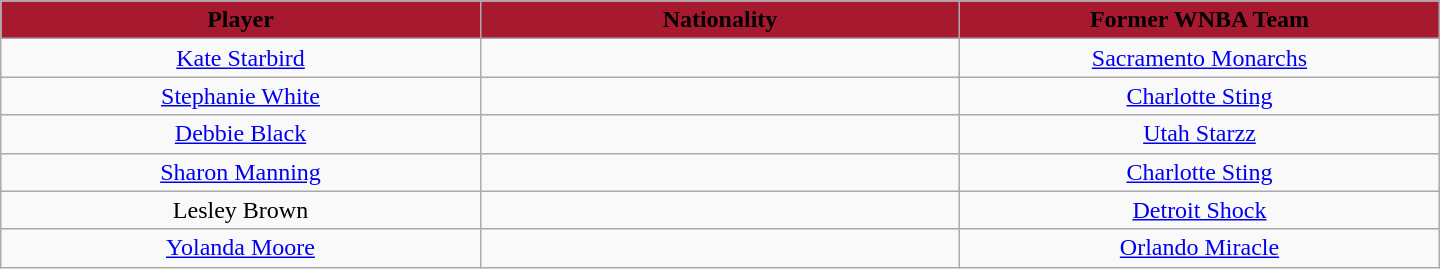<table class="wikitable" style="text-align:center; width:60em">
<tr>
<th style="background: #A6192E" width="10%"><span>Player</span></th>
<th style="background: #A6192E" width="10%"><span>Nationality</span></th>
<th style="background: #A6192E" width="10%"><span>Former WNBA Team</span></th>
</tr>
<tr>
<td><a href='#'>Kate Starbird</a></td>
<td></td>
<td><a href='#'>Sacramento Monarchs</a></td>
</tr>
<tr>
<td><a href='#'>Stephanie White</a></td>
<td></td>
<td><a href='#'>Charlotte Sting</a></td>
</tr>
<tr>
<td><a href='#'>Debbie Black</a></td>
<td></td>
<td><a href='#'>Utah Starzz</a></td>
</tr>
<tr>
<td><a href='#'>Sharon Manning</a></td>
<td></td>
<td><a href='#'>Charlotte Sting</a></td>
</tr>
<tr>
<td>Lesley Brown</td>
<td></td>
<td><a href='#'>Detroit Shock</a></td>
</tr>
<tr>
<td><a href='#'>Yolanda Moore</a></td>
<td></td>
<td><a href='#'>Orlando Miracle</a></td>
</tr>
</table>
